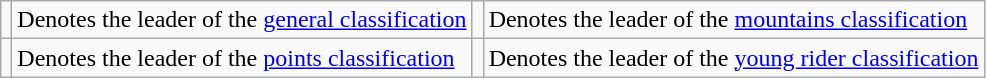<table class="wikitable">
<tr>
<td></td>
<td>Denotes the leader of the <a href='#'>general classification</a></td>
<td></td>
<td>Denotes the leader of the <a href='#'>mountains classification</a></td>
</tr>
<tr>
<td></td>
<td>Denotes the leader of the <a href='#'>points classification</a></td>
<td></td>
<td>Denotes the leader of the <a href='#'>young rider classification</a></td>
</tr>
</table>
